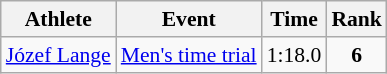<table class=wikitable style="font-size:90%">
<tr>
<th>Athlete</th>
<th>Event</th>
<th>Time</th>
<th>Rank</th>
</tr>
<tr align=center>
<td align=left><a href='#'>Józef Lange</a></td>
<td align=left><a href='#'>Men's time trial</a></td>
<td>1:18.0</td>
<td><strong>6</strong></td>
</tr>
</table>
